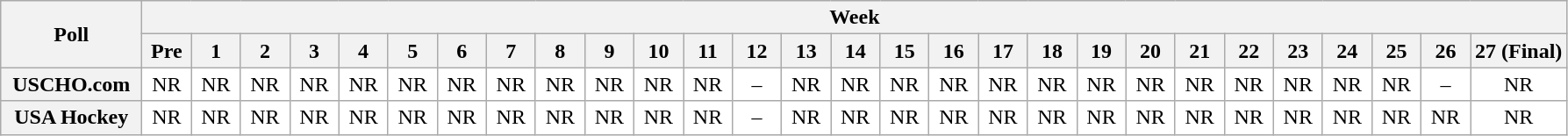<table class="wikitable" style="white-space:nowrap;">
<tr>
<th scope="col" width="100" rowspan="2">Poll</th>
<th colspan="28">Week</th>
</tr>
<tr>
<th scope="col" width="30">Pre</th>
<th scope="col" width="30">1</th>
<th scope="col" width="30">2</th>
<th scope="col" width="30">3</th>
<th scope="col" width="30">4</th>
<th scope="col" width="30">5</th>
<th scope="col" width="30">6</th>
<th scope="col" width="30">7</th>
<th scope="col" width="30">8</th>
<th scope="col" width="30">9</th>
<th scope="col" width="30">10</th>
<th scope="col" width="30">11</th>
<th scope="col" width="30">12</th>
<th scope="col" width="30">13</th>
<th scope="col" width="30">14</th>
<th scope="col" width="30">15</th>
<th scope="col" width="30">16</th>
<th scope="col" width="30">17</th>
<th scope="col" width="30">18</th>
<th scope="col" width="30">19</th>
<th scope="col" width="30">20</th>
<th scope="col" width="30">21</th>
<th scope="col" width="30">22</th>
<th scope="col" width="30">23</th>
<th scope="col" width="30">24</th>
<th scope="col" width="30">25</th>
<th scope="col" width="30">26</th>
<th scope="col" width="30">27 (Final)</th>
</tr>
<tr style="text-align:center;">
<th>USCHO.com</th>
<td bgcolor=FFFFFF>NR</td>
<td bgcolor=FFFFFF>NR</td>
<td bgcolor=FFFFFF>NR</td>
<td bgcolor=FFFFFF>NR</td>
<td bgcolor=FFFFFF>NR</td>
<td bgcolor=FFFFFF>NR</td>
<td bgcolor=FFFFFF>NR</td>
<td bgcolor=FFFFFF>NR</td>
<td bgcolor=FFFFFF>NR</td>
<td bgcolor=FFFFFF>NR</td>
<td bgcolor=FFFFFF>NR</td>
<td bgcolor=FFFFFF>NR</td>
<td bgcolor=FFFFFF>–</td>
<td bgcolor=FFFFFF>NR</td>
<td bgcolor=FFFFFF>NR</td>
<td bgcolor=FFFFFF>NR</td>
<td bgcolor=FFFFFF>NR</td>
<td bgcolor=FFFFFF>NR</td>
<td bgcolor=FFFFFF>NR</td>
<td bgcolor=FFFFFF>NR</td>
<td bgcolor=FFFFFF>NR</td>
<td bgcolor=FFFFFF>NR</td>
<td bgcolor=FFFFFF>NR</td>
<td bgcolor=FFFFFF>NR</td>
<td bgcolor=FFFFFF>NR</td>
<td bgcolor=FFFFFF>NR</td>
<td bgcolor=FFFFFF>–</td>
<td bgcolor=FFFFFF>NR</td>
</tr>
<tr style="text-align:center;">
<th>USA Hockey</th>
<td bgcolor=FFFFFF>NR</td>
<td bgcolor=FFFFFF>NR</td>
<td bgcolor=FFFFFF>NR</td>
<td bgcolor=FFFFFF>NR</td>
<td bgcolor=FFFFFF>NR</td>
<td bgcolor=FFFFFF>NR</td>
<td bgcolor=FFFFFF>NR</td>
<td bgcolor=FFFFFF>NR</td>
<td bgcolor=FFFFFF>NR</td>
<td bgcolor=FFFFFF>NR</td>
<td bgcolor=FFFFFF>NR</td>
<td bgcolor=FFFFFF>NR</td>
<td bgcolor=FFFFFF>–</td>
<td bgcolor=FFFFFF>NR</td>
<td bgcolor=FFFFFF>NR</td>
<td bgcolor=FFFFFF>NR</td>
<td bgcolor=FFFFFF>NR</td>
<td bgcolor=FFFFFF>NR</td>
<td bgcolor=FFFFFF>NR</td>
<td bgcolor=FFFFFF>NR</td>
<td bgcolor=FFFFFF>NR</td>
<td bgcolor=FFFFFF>NR</td>
<td bgcolor=FFFFFF>NR</td>
<td bgcolor=FFFFFF>NR</td>
<td bgcolor=FFFFFF>NR</td>
<td bgcolor=FFFFFF>NR</td>
<td bgcolor=FFFFFF>NR</td>
<td bgcolor=FFFFFF>NR</td>
</tr>
</table>
